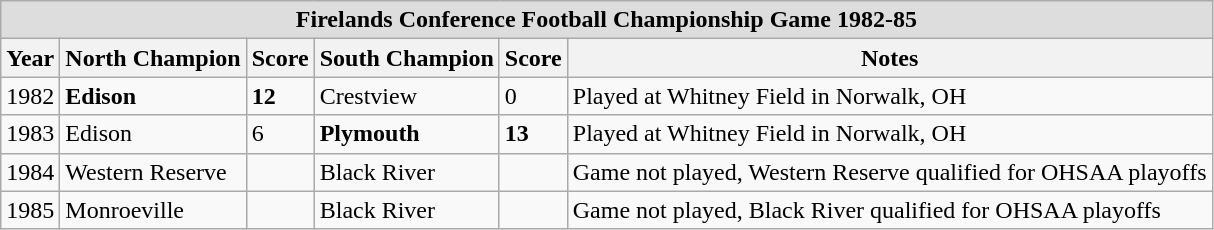<table class="wikitable">
<tr style="background:#ccf;">
<th colspan="6" style="background:#ddd;">Firelands Conference Football Championship Game 1982-85</th>
</tr>
<tr>
<th>Year</th>
<th>North Champion</th>
<th>Score</th>
<th>South Champion</th>
<th>Score</th>
<th>Notes</th>
</tr>
<tr>
<td>1982</td>
<td><strong>Edison</strong></td>
<td><strong>12</strong></td>
<td>Crestview</td>
<td>0</td>
<td>Played at Whitney Field in Norwalk, OH</td>
</tr>
<tr>
<td>1983</td>
<td>Edison</td>
<td>6</td>
<td><strong>Plymouth</strong></td>
<td><strong>13</strong></td>
<td>Played at Whitney Field in Norwalk, OH</td>
</tr>
<tr>
<td>1984</td>
<td>Western Reserve</td>
<td></td>
<td>Black River</td>
<td></td>
<td>Game not played, Western Reserve qualified for OHSAA playoffs</td>
</tr>
<tr>
<td>1985</td>
<td>Monroeville</td>
<td></td>
<td>Black River</td>
<td></td>
<td>Game not played, Black River qualified for OHSAA playoffs</td>
</tr>
</table>
